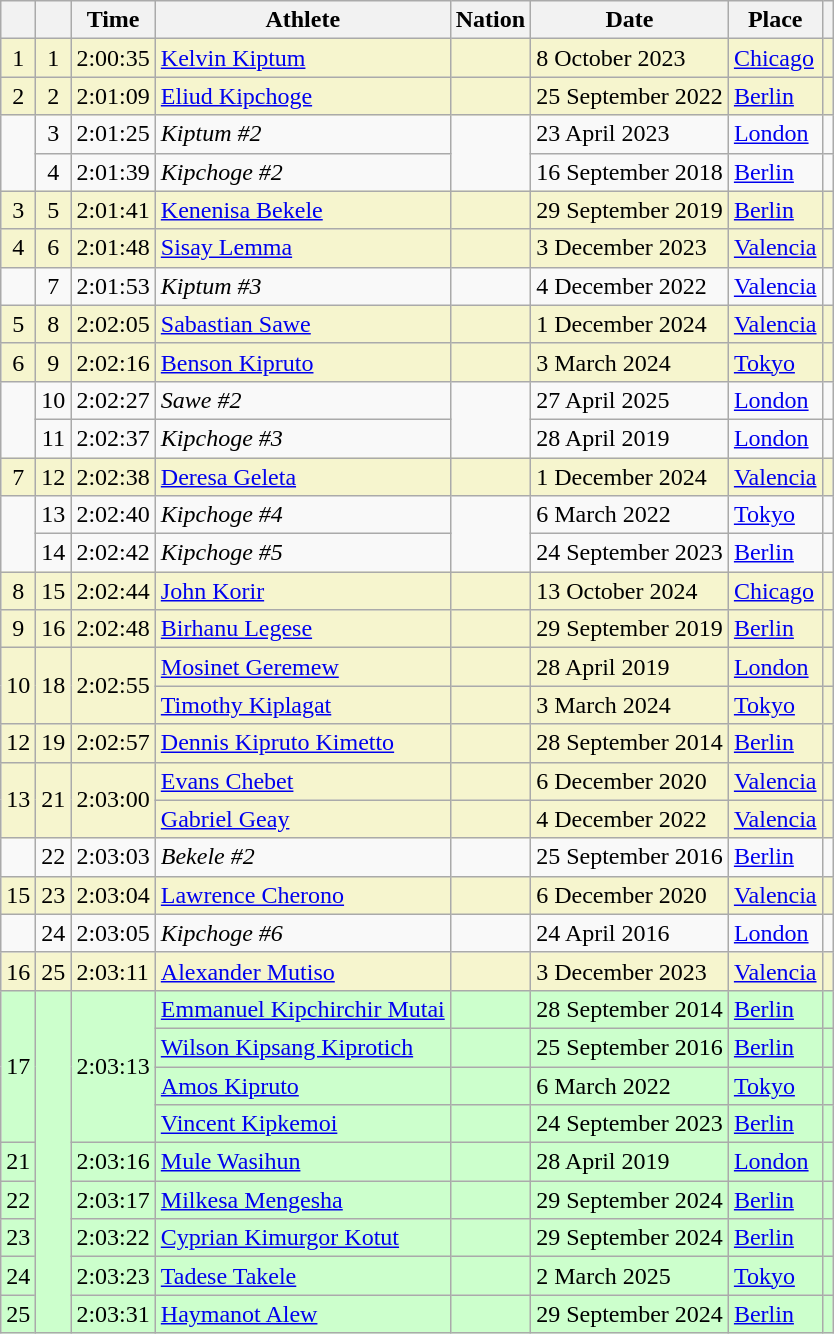<table class="wikitable sortable">
<tr>
<th></th>
<th></th>
<th>Time</th>
<th>Athlete</th>
<th>Nation</th>
<th>Date</th>
<th>Place</th>
<th class="unsortable"></th>
</tr>
<tr bgcolor="#f6F5CE">
<td align=center>1</td>
<td align=center>1</td>
<td>2:00:35</td>
<td><a href='#'>Kelvin Kiptum</a></td>
<td></td>
<td>8 October 2023</td>
<td><a href='#'>Chicago</a></td>
<td></td>
</tr>
<tr bgcolor="#f6F5CE">
<td align=center>2</td>
<td align=center>2</td>
<td>2:01:09</td>
<td><a href='#'>Eliud Kipchoge</a></td>
<td></td>
<td>25 September 2022</td>
<td><a href='#'>Berlin</a></td>
<td></td>
</tr>
<tr>
<td rowspan=2></td>
<td align=center>3</td>
<td>2:01:25</td>
<td><em>Kiptum #2</em></td>
<td rowspan=2></td>
<td>23 April 2023</td>
<td><a href='#'>London</a></td>
<td></td>
</tr>
<tr>
<td align=center>4</td>
<td>2:01:39</td>
<td><em>Kipchoge #2</em></td>
<td>16 September 2018</td>
<td><a href='#'>Berlin</a></td>
<td></td>
</tr>
<tr bgcolor="#f6F5CE">
<td align=center>3</td>
<td align=center>5</td>
<td>2:01:41</td>
<td><a href='#'>Kenenisa Bekele</a></td>
<td></td>
<td>29 September 2019</td>
<td><a href='#'>Berlin</a></td>
<td></td>
</tr>
<tr bgcolor="#f6F5CE">
<td align=center>4</td>
<td align=center>6</td>
<td>2:01:48</td>
<td><a href='#'>Sisay Lemma</a></td>
<td></td>
<td>3 December 2023</td>
<td><a href='#'>Valencia</a></td>
<td></td>
</tr>
<tr>
<td></td>
<td align=center>7</td>
<td>2:01:53</td>
<td><em>Kiptum #3</em></td>
<td></td>
<td>4 December 2022</td>
<td><a href='#'>Valencia</a></td>
<td></td>
</tr>
<tr bgcolor="#f6F5CE">
<td align=center>5</td>
<td align=center>8</td>
<td>2:02:05</td>
<td><a href='#'>Sabastian Sawe</a></td>
<td></td>
<td>1 December 2024</td>
<td><a href='#'>Valencia</a></td>
<td></td>
</tr>
<tr bgcolor="#f6F5CE">
<td align="center">6</td>
<td align="center">9</td>
<td>2:02:16</td>
<td><a href='#'>Benson Kipruto</a></td>
<td></td>
<td>3 March 2024</td>
<td><a href='#'>Tokyo</a></td>
<td></td>
</tr>
<tr>
<td rowspan="2"></td>
<td align="center">10</td>
<td>2:02:27</td>
<td><em>Sawe #2</em></td>
<td rowspan="2"></td>
<td>27 April 2025</td>
<td><a href='#'>London</a></td>
<td></td>
</tr>
<tr>
<td align="center">11</td>
<td>2:02:37</td>
<td><em>Kipchoge #3</em></td>
<td>28 April 2019</td>
<td><a href='#'>London</a></td>
<td></td>
</tr>
<tr bgcolor="#f6F5CE">
<td align="center">7</td>
<td align="center">12</td>
<td>2:02:38</td>
<td><a href='#'>Deresa Geleta</a></td>
<td></td>
<td>1 December 2024</td>
<td><a href='#'>Valencia</a></td>
<td></td>
</tr>
<tr>
<td rowspan="2"></td>
<td align="center">13</td>
<td>2:02:40</td>
<td><em>Kipchoge #4</em></td>
<td rowspan="2"></td>
<td>6 March 2022</td>
<td><a href='#'>Tokyo</a></td>
<td></td>
</tr>
<tr>
<td align="center">14</td>
<td>2:02:42</td>
<td><em>Kipchoge #5</em></td>
<td>24 September 2023</td>
<td><a href='#'>Berlin</a></td>
<td></td>
</tr>
<tr bgcolor="#f6F5CE">
<td align=center>8</td>
<td align=center>15</td>
<td>2:02:44</td>
<td><a href='#'>John Korir</a></td>
<td></td>
<td>13 October 2024</td>
<td><a href='#'>Chicago</a></td>
<td></td>
</tr>
<tr bgcolor="#f6F5CE">
<td align="center">9</td>
<td align="center">16</td>
<td>2:02:48</td>
<td><a href='#'>Birhanu Legese</a></td>
<td></td>
<td>29 September 2019</td>
<td><a href='#'>Berlin</a></td>
<td></td>
</tr>
<tr bgcolor="#f6F5CE">
<td rowspan=2 align="center">10</td>
<td rowspan="2" align="center">18</td>
<td rowspan="2">2:02:55</td>
<td><a href='#'>Mosinet Geremew</a></td>
<td></td>
<td>28 April 2019</td>
<td><a href='#'>London</a></td>
<td></td>
</tr>
<tr bgcolor="#f6F5CE">
<td><a href='#'>Timothy Kiplagat</a></td>
<td></td>
<td>3 March 2024</td>
<td><a href='#'>Tokyo</a></td>
<td></td>
</tr>
<tr bgcolor="#f6F5CE">
<td align="center">12</td>
<td align="center">19</td>
<td>2:02:57</td>
<td><a href='#'>Dennis Kipruto Kimetto</a></td>
<td></td>
<td>28 September 2014</td>
<td><a href='#'>Berlin</a></td>
<td></td>
</tr>
<tr bgcolor="#f6F5CE">
<td rowspan="2" align="center">13</td>
<td rowspan="2" align="center">21</td>
<td rowspan="2">2:03:00</td>
<td><a href='#'>Evans Chebet</a></td>
<td></td>
<td>6 December 2020</td>
<td><a href='#'>Valencia</a></td>
<td></td>
</tr>
<tr bgcolor="#f6F5CE">
<td><a href='#'>Gabriel Geay</a></td>
<td></td>
<td>4 December 2022</td>
<td><a href='#'>Valencia</a></td>
<td></td>
</tr>
<tr>
<td></td>
<td align=center>22</td>
<td>2:03:03</td>
<td><em>Bekele #2</em></td>
<td></td>
<td>25 September 2016</td>
<td><a href='#'>Berlin</a></td>
<td></td>
</tr>
<tr bgcolor="#f6F5CE">
<td align=center>15</td>
<td align="center">23</td>
<td>2:03:04</td>
<td><a href='#'>Lawrence Cherono</a></td>
<td></td>
<td>6 December 2020</td>
<td><a href='#'>Valencia</a></td>
<td></td>
</tr>
<tr>
<td></td>
<td align=center>24</td>
<td>2:03:05</td>
<td><em>Kipchoge #6</em></td>
<td></td>
<td>24 April 2016</td>
<td><a href='#'>London</a></td>
<td></td>
</tr>
<tr bgcolor="#f6F5CE">
<td align=center>16</td>
<td align="center">25</td>
<td>2:03:11</td>
<td><a href='#'>Alexander Mutiso</a></td>
<td></td>
<td>3 December 2023</td>
<td><a href='#'>Valencia</a></td>
<td></td>
</tr>
<tr bgcolor="#CCFFCC">
<td rowspan="4" align="center">17</td>
<td rowspan="9" align="center"></td>
<td rowspan="4">2:03:13</td>
<td><a href='#'>Emmanuel Kipchirchir Mutai</a></td>
<td></td>
<td>28 September 2014</td>
<td><a href='#'>Berlin</a></td>
<td></td>
</tr>
<tr bgcolor="#CCFFCC">
<td><a href='#'>Wilson Kipsang Kiprotich</a></td>
<td></td>
<td>25 September 2016</td>
<td><a href='#'>Berlin</a></td>
<td></td>
</tr>
<tr bgcolor="#CCFFCC">
<td><a href='#'>Amos Kipruto</a></td>
<td></td>
<td>6 March 2022</td>
<td><a href='#'>Tokyo</a></td>
<td></td>
</tr>
<tr bgcolor="#CCFFCC">
<td><a href='#'>Vincent Kipkemoi</a></td>
<td></td>
<td>24 September 2023</td>
<td><a href='#'>Berlin</a></td>
<td></td>
</tr>
<tr bgcolor="#CCFFCC">
<td align=center>21</td>
<td>2:03:16</td>
<td><a href='#'>Mule Wasihun</a></td>
<td></td>
<td>28 April 2019</td>
<td><a href='#'>London</a></td>
<td></td>
</tr>
<tr bgcolor="#CCFFCC">
<td align="center">22</td>
<td>2:03:17</td>
<td><a href='#'>Milkesa Mengesha</a></td>
<td></td>
<td>29 September 2024</td>
<td><a href='#'>Berlin</a></td>
<td></td>
</tr>
<tr bgcolor="#CCFFCC">
<td align="center">23</td>
<td>2:03:22</td>
<td><a href='#'>Cyprian Kimurgor Kotut</a></td>
<td></td>
<td>29 September 2024</td>
<td><a href='#'>Berlin</a></td>
<td></td>
</tr>
<tr bgcolor="#CCFFCC">
<td align="center">24</td>
<td>2:03:23</td>
<td><a href='#'>Tadese Takele</a></td>
<td></td>
<td>2 March 2025</td>
<td><a href='#'>Tokyo</a></td>
<td></td>
</tr>
<tr bgcolor="#CCFFCC">
<td align="center">25</td>
<td>2:03:31</td>
<td><a href='#'>Haymanot Alew</a></td>
<td></td>
<td>29 September 2024</td>
<td><a href='#'>Berlin</a></td>
<td></td>
</tr>
</table>
